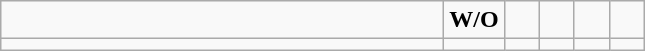<table class="wikitable">
<tr>
<td style="width:18em"><strong></strong></td>
<td align=center style="width:1em"><strong>W/O</strong></td>
<td align=center style="width:1em"></td>
<td align=center style="width:1em"></td>
<td align=center style="width:1em"></td>
<td align=center style="width:1em"></td>
</tr>
<tr>
<td style="width:18em"></td>
<td align=center style="width:1em"></td>
<td align=center style="width:1em"></td>
<td align=center style="width:1em"></td>
<td align=center style="width:1em"></td>
<td align=center style="width:1em"></td>
</tr>
</table>
